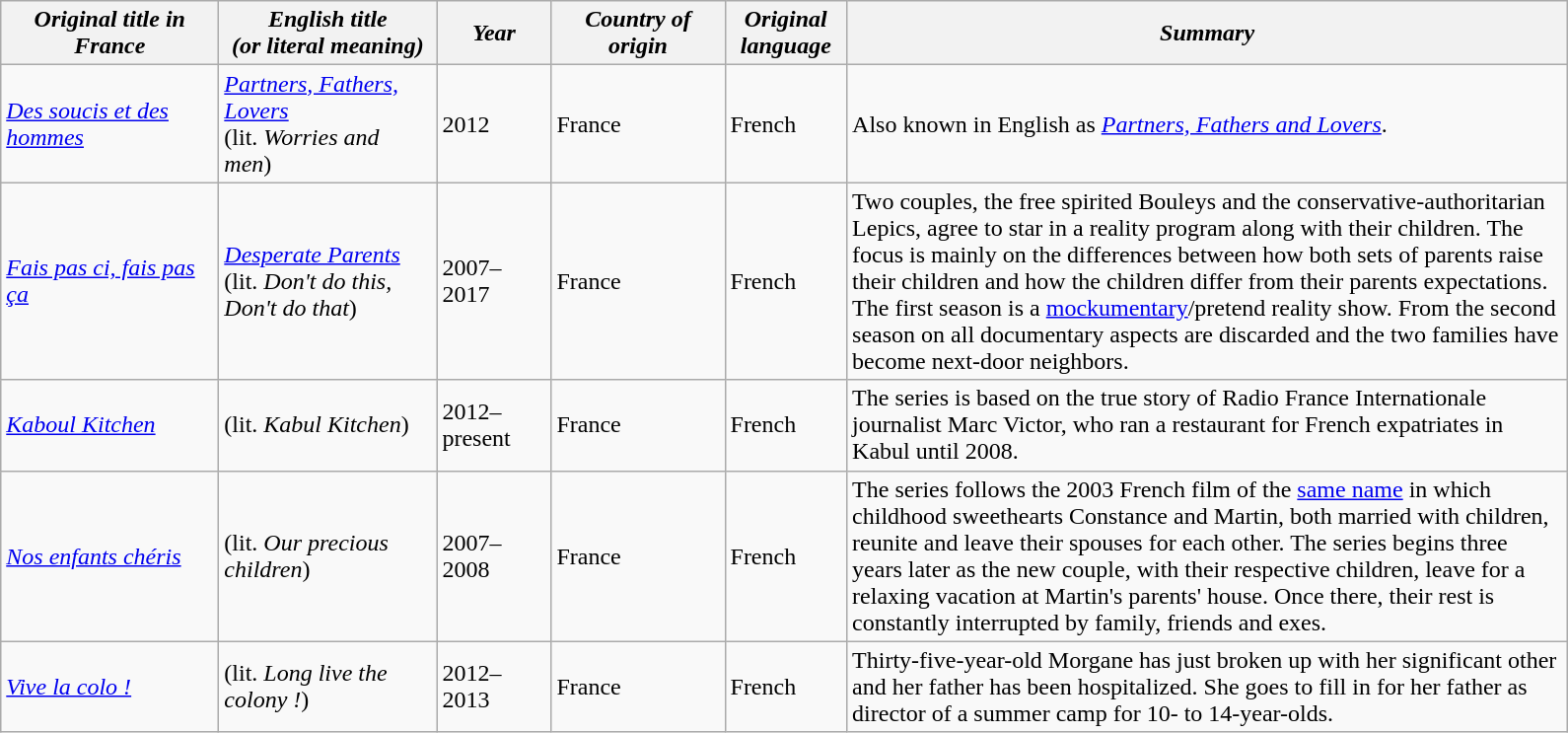<table class="wikitable">
<tr>
<th style="width:140px;"><em>Original title in France</em></th>
<th style="width:140px;"><em>English title<br>(or literal meaning)</em></th>
<th style="width:70px;"><em>Year</em></th>
<th style="width:110px;"><em>Country of origin</em></th>
<th style="width:75px;"><em>Original language</em></th>
<th style="width:480px;"><em>Summary</em></th>
</tr>
<tr>
<td><em><a href='#'>Des soucis et des hommes</a></em></td>
<td><em><a href='#'>Partners, Fathers, Lovers </a></em><br>(lit. <em>Worries and men</em>)</td>
<td>2012</td>
<td>France</td>
<td>French</td>
<td>Also known in English as <em><a href='#'>Partners, Fathers and Lovers</a></em>.</td>
</tr>
<tr>
<td><em><a href='#'>Fais pas ci, fais pas ça</a></em></td>
<td><em><a href='#'>Desperate Parents</a></em><br>(lit. <em>Don't do this, Don't do that</em>)</td>
<td>2007–2017</td>
<td>France</td>
<td>French</td>
<td>Two couples, the free spirited Bouleys and the conservative-authoritarian Lepics, agree to star in a reality program along with their children. The focus is mainly on the differences between how both sets of parents raise their children and how the children differ from their parents expectations. The first season is a <a href='#'>mockumentary</a>/pretend reality show. From the second season on all documentary aspects are discarded and the two families have become next-door neighbors.</td>
</tr>
<tr>
<td><em><a href='#'>Kaboul Kitchen</a></em></td>
<td>(lit. <em>Kabul Kitchen</em>)</td>
<td>2012–present</td>
<td>France</td>
<td>French</td>
<td>The series is based on the true story of Radio France Internationale journalist Marc Victor, who ran a restaurant for French expatriates in Kabul until 2008.</td>
</tr>
<tr>
<td><em><a href='#'>Nos enfants chéris</a></em></td>
<td>(lit. <em>Our precious children</em>)</td>
<td>2007–2008</td>
<td>France</td>
<td>French</td>
<td>The series follows the 2003 French film of the <a href='#'>same name</a> in which childhood sweethearts Constance and Martin, both married with children, reunite and leave their spouses for each other. The series begins three years later as the new couple, with their respective children, leave for a relaxing vacation at Martin's parents' house. Once there, their rest is constantly interrupted by family, friends and exes.</td>
</tr>
<tr>
<td><em><a href='#'>Vive la colo !</a></em></td>
<td>(lit. <em>Long live the colony !</em>)</td>
<td>2012–2013</td>
<td>France</td>
<td>French</td>
<td>Thirty-five-year-old Morgane has just broken up with her significant other and her father has been hospitalized. She goes to fill in for her father as director of a summer camp for 10- to 14-year-olds.</td>
</tr>
</table>
